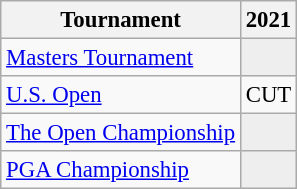<table class="wikitable" style="font-size:95%;text-align:center;">
<tr>
<th>Tournament</th>
<th>2021</th>
</tr>
<tr>
<td align=left><a href='#'>Masters Tournament</a></td>
<td style="background:#eeeeee;"></td>
</tr>
<tr>
<td align=left><a href='#'>U.S. Open</a></td>
<td>CUT</td>
</tr>
<tr>
<td align=left><a href='#'>The Open Championship</a></td>
<td style="background:#eeeeee;"></td>
</tr>
<tr>
<td align=left><a href='#'>PGA Championship</a></td>
<td style="background:#eeeeee;"></td>
</tr>
</table>
